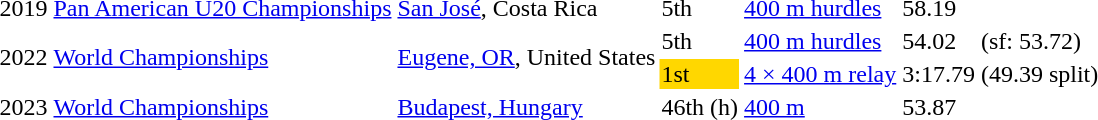<table>
<tr>
<td>2019</td>
<td><a href='#'>Pan American U20 Championships</a></td>
<td><a href='#'>San José</a>, Costa Rica</td>
<td>5th</td>
<td><a href='#'>400 m hurdles</a></td>
<td>58.19</td>
<td></td>
</tr>
<tr>
<td rowspan=2>2022</td>
<td rowspan=2><a href='#'>World Championships</a></td>
<td rowspan=2><a href='#'>Eugene, OR</a>, United States</td>
<td>5th</td>
<td><a href='#'>400 m hurdles</a></td>
<td>54.02</td>
<td>(sf: 53.72)</td>
</tr>
<tr>
<td bgcolor=gold>1st</td>
<td><a href='#'>4 × 400 m relay</a></td>
<td>3:17.79</td>
<td> (49.39 split)</td>
</tr>
<tr>
<td>2023</td>
<td><a href='#'>World Championships</a></td>
<td><a href='#'>Budapest, Hungary</a></td>
<td>46th (h)</td>
<td><a href='#'>400 m</a></td>
<td>53.87</td>
</tr>
</table>
